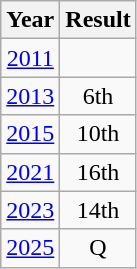<table class="wikitable" style="text-align:center">
<tr>
<th>Year</th>
<th>Result</th>
</tr>
<tr>
<td><a href='#'>2011</a></td>
<td></td>
</tr>
<tr>
<td><a href='#'>2013</a></td>
<td>6th</td>
</tr>
<tr>
<td><a href='#'>2015</a></td>
<td>10th</td>
</tr>
<tr>
<td><a href='#'>2021</a></td>
<td>16th</td>
</tr>
<tr>
<td><a href='#'>2023</a></td>
<td>14th</td>
</tr>
<tr>
<td><a href='#'>2025</a></td>
<td>Q</td>
</tr>
</table>
